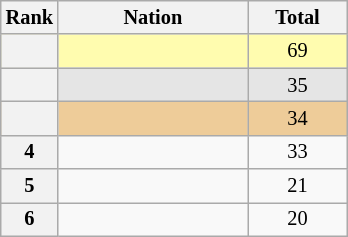<table class="wikitable sortable" style="text-align:center; font-size:85%">
<tr>
<th scope="col" style="width:25px;">Rank</th>
<th ! scope="col" style="width:120px;">Nation</th>
<th ! scope="col" style="width:60px;">Total</th>
</tr>
<tr bgcolor=fffcaf>
<th scope=row></th>
<td align=left></td>
<td>69</td>
</tr>
<tr bgcolor=e5e5e5>
<th scope=row></th>
<td align=left></td>
<td>35</td>
</tr>
<tr bgcolor=eecc99>
<th scope=row></th>
<td align=left></td>
<td>34</td>
</tr>
<tr>
<th scope=row>4</th>
<td align=left></td>
<td>33</td>
</tr>
<tr>
<th scope=row>5</th>
<td align=left></td>
<td>21</td>
</tr>
<tr>
<th scope=row>6</th>
<td align=left></td>
<td>20</td>
</tr>
</table>
